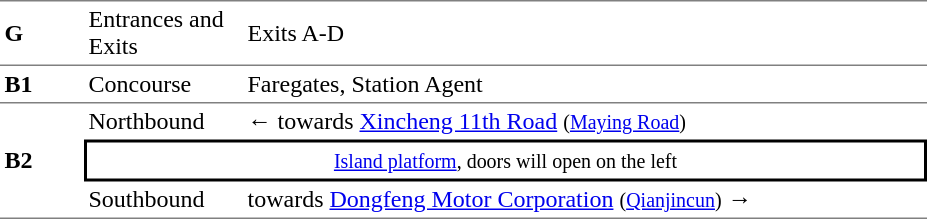<table table border=0 cellspacing=0 cellpadding=3>
<tr>
<td style="border-top:solid 1px gray;border-bottom:solid 1px gray;" width=50><strong>G</strong></td>
<td style="border-top:solid 1px gray;border-bottom:solid 1px gray;" width=100>Entrances and Exits</td>
<td style="border-top:solid 1px gray;border-bottom:solid 1px gray;" width=450>Exits A-D</td>
</tr>
<tr>
<td style="border-top:solid 0px gray;border-bottom:solid 1px gray;" width=50><strong>B1</strong></td>
<td style="border-top:solid 0px gray;border-bottom:solid 1px gray;" width=100>Concourse</td>
<td style="border-top:solid 0px gray;border-bottom:solid 1px gray;" width=450>Faregates, Station Agent</td>
</tr>
<tr>
<td style="border-bottom:solid 1px gray;" rowspan=3><strong>B2</strong></td>
<td>Northbound</td>
<td>←  towards <a href='#'>Xincheng 11th Road</a> <small>(<a href='#'>Maying Road</a>)</small></td>
</tr>
<tr>
<td style="border-right:solid 2px black;border-left:solid 2px black;border-top:solid 2px black;border-bottom:solid 2px black;text-align:center;" colspan=2><small><a href='#'>Island platform</a>, doors will open on the left</small></td>
</tr>
<tr>
<td style="border-bottom:solid 1px gray;">Southbound</td>
<td style="border-bottom:solid 1px gray;"> towards <a href='#'>Dongfeng Motor Corporation</a> <small>(<a href='#'>Qianjincun</a>)</small> →</td>
</tr>
</table>
